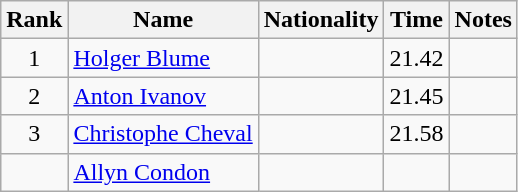<table class="wikitable sortable" style="text-align:center">
<tr>
<th>Rank</th>
<th>Name</th>
<th>Nationality</th>
<th>Time</th>
<th>Notes</th>
</tr>
<tr>
<td>1</td>
<td align="left"><a href='#'>Holger Blume</a></td>
<td align=left></td>
<td>21.42</td>
<td></td>
</tr>
<tr>
<td>2</td>
<td align="left"><a href='#'>Anton Ivanov</a></td>
<td align=left></td>
<td>21.45</td>
<td></td>
</tr>
<tr>
<td>3</td>
<td align="left"><a href='#'>Christophe Cheval</a></td>
<td align=left></td>
<td>21.58</td>
<td></td>
</tr>
<tr>
<td></td>
<td align="left"><a href='#'>Allyn Condon</a></td>
<td align=left></td>
<td></td>
<td></td>
</tr>
</table>
